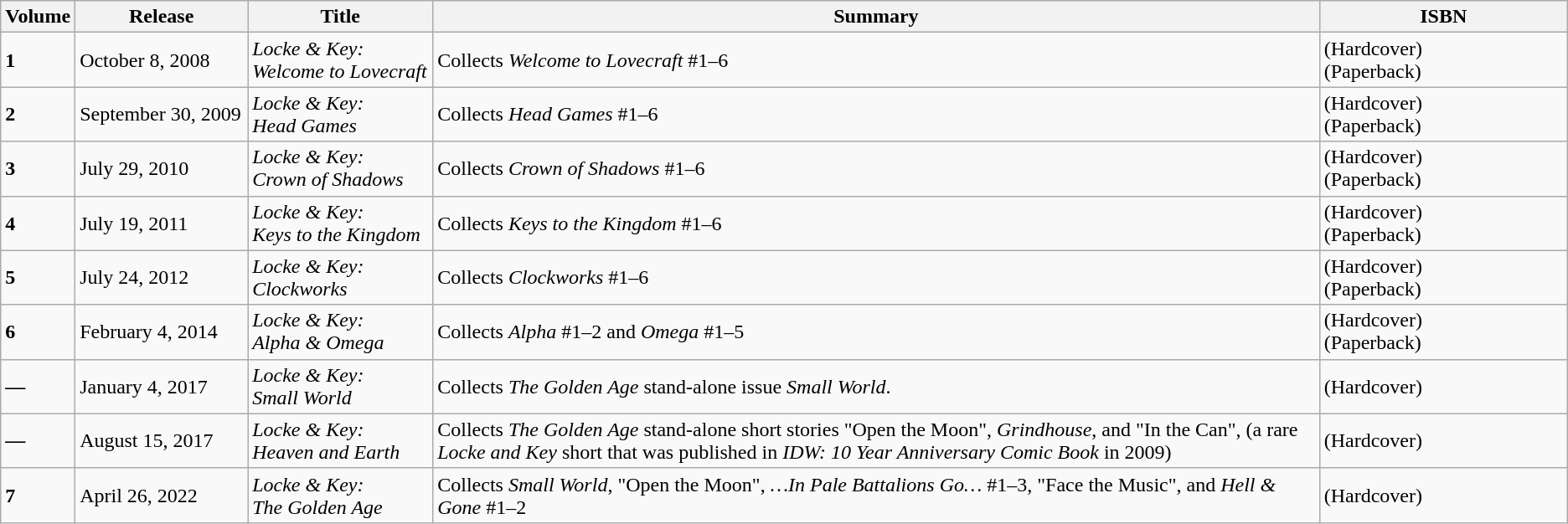<table class="wikitable">
<tr>
<th><strong>Volume</strong></th>
<th scope="col" style="width: 130px;"><strong>Release</strong></th>
<th scope="col" style="width: 140px;"><strong>Title</strong></th>
<th><strong>Summary</strong></th>
<th scope="col" style="width: 190px;"><strong>ISBN</strong></th>
</tr>
<tr>
<td><strong>1</strong></td>
<td>October 8, 2008</td>
<td><em>Locke & Key:<br>Welcome to Lovecraft</em></td>
<td>Collects <em>Welcome to Lovecraft</em> #1–6</td>
<td> (Hardcover)<br> (Paperback)</td>
</tr>
<tr>
<td><strong>2</strong></td>
<td>September 30, 2009</td>
<td><em>Locke & Key:<br>Head Games </em></td>
<td>Collects <em>Head Games</em> #1–6</td>
<td> (Hardcover)<br> (Paperback)</td>
</tr>
<tr>
<td><strong>3</strong></td>
<td>July 29, 2010</td>
<td><em>Locke & Key:<br>Crown of Shadows</em></td>
<td>Collects <em>Crown of Shadows</em> #1–6</td>
<td> (Hardcover)<br> (Paperback)</td>
</tr>
<tr>
<td><strong>4</strong></td>
<td>July 19, 2011</td>
<td><em>Locke & Key:<br>Keys to the Kingdom </em></td>
<td>Collects <em>Keys to the Kingdom</em> #1–6</td>
<td> (Hardcover)<br> (Paperback)</td>
</tr>
<tr>
<td><strong>5</strong></td>
<td>July 24, 2012</td>
<td><em>Locke & Key:<br>Clockworks</em></td>
<td>Collects <em>Clockworks</em> #1–6</td>
<td> (Hardcover)<br> (Paperback)</td>
</tr>
<tr>
<td><strong>6</strong></td>
<td>February 4, 2014</td>
<td><em>Locke & Key:<br>Alpha & Omega</em></td>
<td>Collects <em>Alpha</em> #1–2 and <em>Omega</em> #1–5</td>
<td> (Hardcover)<br> (Paperback)</td>
</tr>
<tr>
<td><strong>—</strong></td>
<td>January 4, 2017</td>
<td><em>Locke & Key:<br>Small World</em></td>
<td>Collects <em>The Golden Age</em> stand-alone issue <em>Small World</em>.</td>
<td> (Hardcover)</td>
</tr>
<tr>
<td><strong>—</strong></td>
<td>August 15, 2017</td>
<td><em>Locke & Key:<br>Heaven and Earth</em></td>
<td>Collects <em>The Golden Age</em> stand-alone short stories "Open the Moon", <em>Grindhouse</em>, and "In the Can", (a rare <em>Locke and Key</em> short that was published in <em>IDW: 10 Year Anniversary Comic Book</em> in 2009)</td>
<td> (Hardcover)</td>
</tr>
<tr>
<td><strong>7</strong></td>
<td>April 26, 2022</td>
<td><em>Locke & Key:<br>The Golden Age</em></td>
<td>Collects <em>Small World</em>, "Open the Moon", <em>…In Pale Battalions Go…</em> #1–3, "Face the Music", and <em>Hell & Gone</em> #1–2</td>
<td> (Hardcover)</td>
</tr>
</table>
